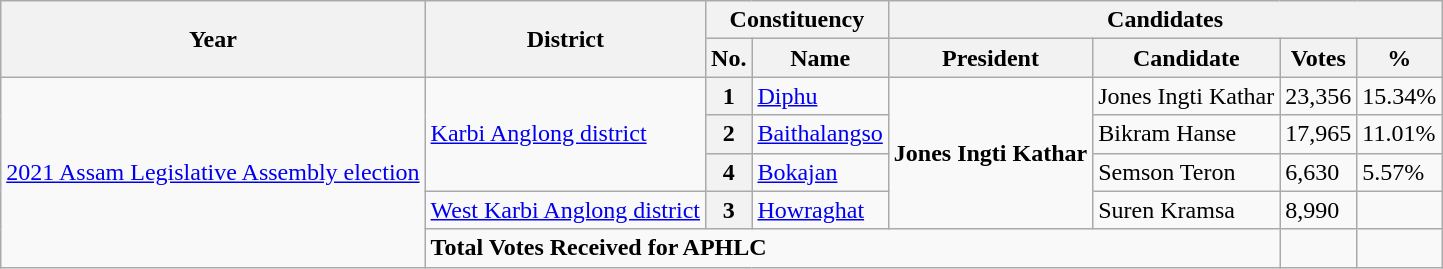<table class="wikitable sortable">
<tr>
<th rowspan="2">Year</th>
<th rowspan="2">District</th>
<th colspan="2">Constituency</th>
<th colspan="4">Candidates</th>
</tr>
<tr>
<th>No.</th>
<th>Name</th>
<th>President</th>
<th>Candidate</th>
<th>Votes</th>
<th>%</th>
</tr>
<tr>
<td rowspan="5"><a href='#'>2021 Assam Legislative Assembly election</a></td>
<td rowspan="3"><a href='#'>Karbi Anglong district</a></td>
<th>1</th>
<td><a href='#'>Diphu</a></td>
<td rowspan="4"><strong>Jones Ingti Kathar</strong></td>
<td>Jones Ingti Kathar</td>
<td>23,356</td>
<td>15.34%</td>
</tr>
<tr>
<th>2</th>
<td><a href='#'>Baithalangso</a></td>
<td>Bikram Hanse</td>
<td>17,965</td>
<td>11.01%</td>
</tr>
<tr>
<th><strong>4</strong></th>
<td><a href='#'>Bokajan</a></td>
<td>Semson Teron</td>
<td>6,630</td>
<td>5.57%</td>
</tr>
<tr>
<td><a href='#'>West Karbi Anglong district</a></td>
<th>3</th>
<td><a href='#'>Howraghat</a></td>
<td>Suren Kramsa</td>
<td>8,990</td>
<td></td>
</tr>
<tr>
<td colspan="5"><strong>Total Votes Received for APHLC</strong></td>
<td></td>
<td></td>
</tr>
</table>
